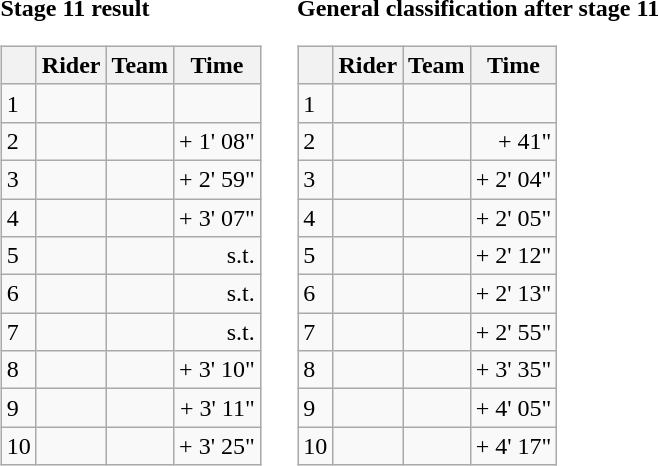<table>
<tr>
<td><strong>Stage 11 result</strong><br><table class="wikitable">
<tr>
<th></th>
<th>Rider</th>
<th>Team</th>
<th>Time</th>
</tr>
<tr>
<td>1</td>
<td></td>
<td></td>
<td align="right"></td>
</tr>
<tr>
<td>2</td>
<td></td>
<td></td>
<td align="right">+ 1' 08"</td>
</tr>
<tr>
<td>3</td>
<td> </td>
<td></td>
<td align="right">+ 2' 59"</td>
</tr>
<tr>
<td>4</td>
<td></td>
<td></td>
<td align="right">+ 3' 07"</td>
</tr>
<tr>
<td>5</td>
<td></td>
<td></td>
<td align="right">s.t.</td>
</tr>
<tr>
<td>6</td>
<td></td>
<td></td>
<td align="right">s.t.</td>
</tr>
<tr>
<td>7</td>
<td></td>
<td></td>
<td align="right">s.t.</td>
</tr>
<tr>
<td>8</td>
<td></td>
<td></td>
<td align="right">+ 3' 10"</td>
</tr>
<tr>
<td>9</td>
<td></td>
<td></td>
<td align="right">+ 3' 11"</td>
</tr>
<tr>
<td>10</td>
<td></td>
<td></td>
<td align="right">+ 3' 25"</td>
</tr>
</table>
</td>
<td></td>
<td><strong>General classification after stage 11</strong><br><table class="wikitable">
<tr>
<th></th>
<th>Rider</th>
<th>Team</th>
<th>Time</th>
</tr>
<tr>
<td>1</td>
<td> </td>
<td></td>
<td align="right"></td>
</tr>
<tr>
<td>2</td>
<td> </td>
<td></td>
<td align="right">+ 41"</td>
</tr>
<tr>
<td>3</td>
<td></td>
<td></td>
<td align="right">+ 2' 04"</td>
</tr>
<tr>
<td>4</td>
<td></td>
<td></td>
<td align="right">+ 2' 05"</td>
</tr>
<tr>
<td>5</td>
<td></td>
<td></td>
<td align="right">+ 2' 12"</td>
</tr>
<tr>
<td>6</td>
<td></td>
<td></td>
<td align="right">+ 2' 13"</td>
</tr>
<tr>
<td>7</td>
<td></td>
<td></td>
<td align="right">+ 2' 55"</td>
</tr>
<tr>
<td>8</td>
<td></td>
<td></td>
<td align="right">+ 3' 35"</td>
</tr>
<tr>
<td>9</td>
<td></td>
<td></td>
<td align="right">+ 4' 05"</td>
</tr>
<tr>
<td>10</td>
<td></td>
<td></td>
<td align="right">+ 4' 17"</td>
</tr>
</table>
</td>
</tr>
</table>
